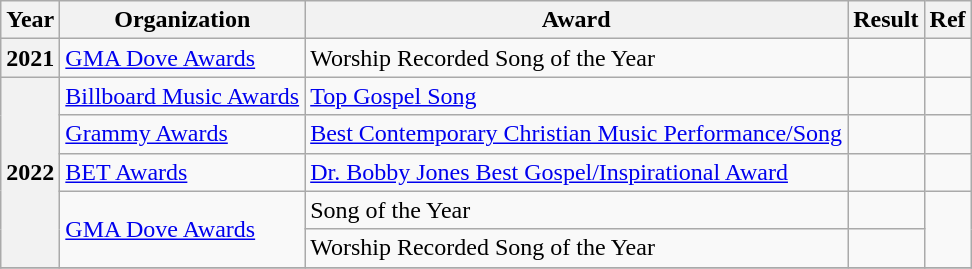<table class="wikitable plainrowheaders">
<tr>
<th>Year</th>
<th>Organization</th>
<th>Award</th>
<th>Result</th>
<th style="text-align:center">Ref</th>
</tr>
<tr>
<th scope="row">2021</th>
<td><a href='#'>GMA Dove Awards</a></td>
<td>Worship Recorded Song of the Year</td>
<td></td>
<td></td>
</tr>
<tr>
<th scope="row" rowspan="5">2022</th>
<td><a href='#'>Billboard Music Awards</a></td>
<td><a href='#'>Top Gospel Song</a></td>
<td></td>
<td></td>
</tr>
<tr>
<td><a href='#'>Grammy Awards</a></td>
<td><a href='#'>Best Contemporary Christian Music Performance/Song</a></td>
<td></td>
<td></td>
</tr>
<tr>
<td><a href='#'>BET Awards</a></td>
<td><a href='#'>Dr. Bobby Jones Best Gospel/Inspirational Award</a></td>
<td></td>
<td></td>
</tr>
<tr>
<td rowspan="2"><a href='#'>GMA Dove Awards</a></td>
<td>Song of the Year</td>
<td></td>
<td rowspan="2"></td>
</tr>
<tr>
<td>Worship Recorded Song of the Year<br></td>
<td></td>
</tr>
<tr>
</tr>
</table>
